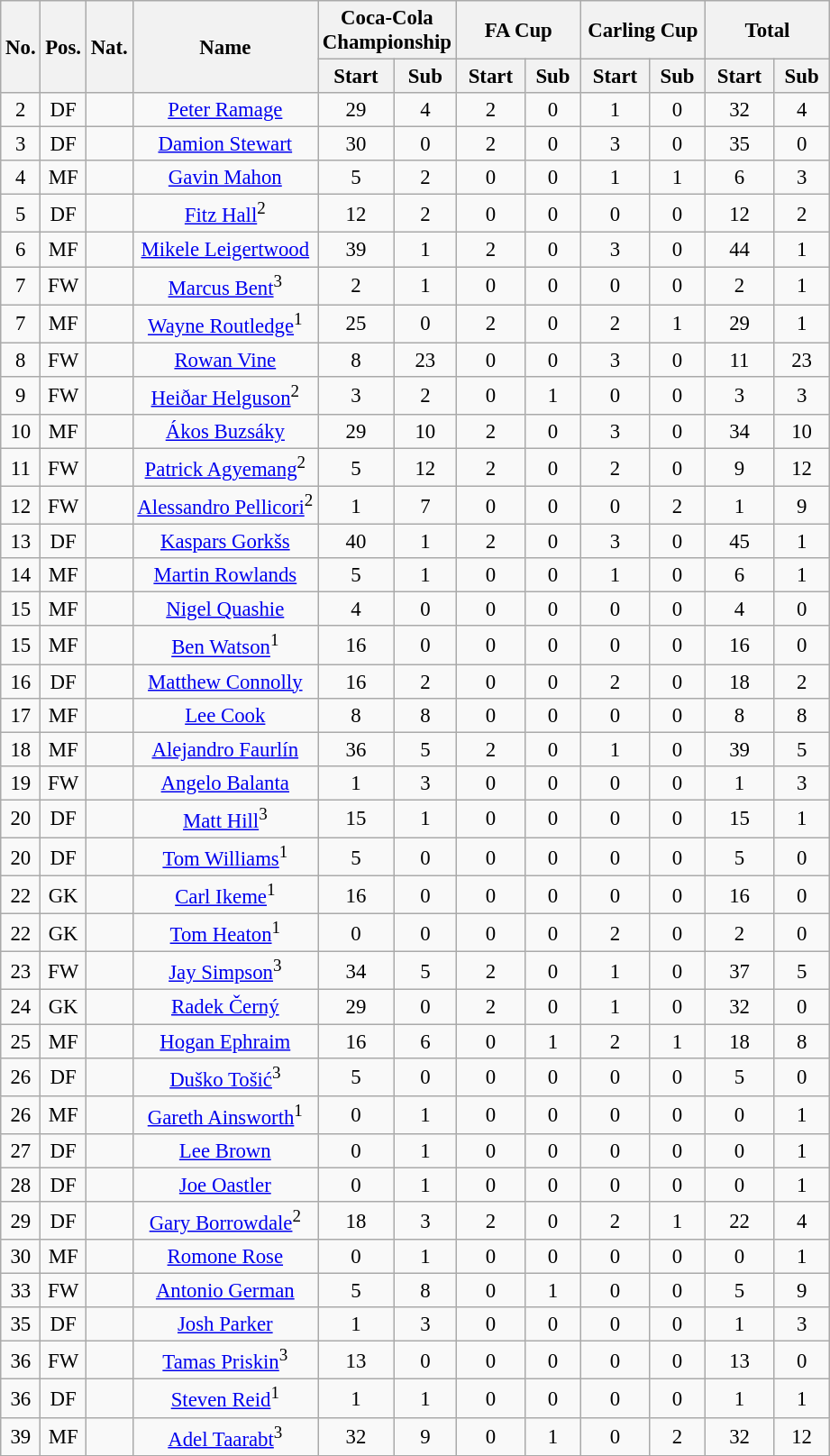<table class="wikitable" style="text-align:center; margin: 1em 1em 1em 0; background: #f9f9f9; border:1px #aaa solid; border-collapse: collapse; font-size: 95%;">
<tr>
<th rowspan="2">No.</th>
<th rowspan="2">Pos.</th>
<th rowspan="2">Nat.</th>
<th rowspan="2">Name</th>
<th colspan="2" width="85">Coca-Cola Championship</th>
<th colspan="2" width="85">FA Cup</th>
<th colspan="2" width="85">Carling Cup</th>
<th colspan="2" width="85">Total</th>
</tr>
<tr>
<th>Start</th>
<th>Sub</th>
<th>Start</th>
<th>Sub</th>
<th>Start</th>
<th>Sub</th>
<th>Start</th>
<th>Sub</th>
</tr>
<tr>
<td>2</td>
<td>DF</td>
<td></td>
<td><a href='#'>Peter Ramage</a></td>
<td>29</td>
<td>4</td>
<td>2</td>
<td>0</td>
<td>1</td>
<td>0</td>
<td>32</td>
<td>4</td>
</tr>
<tr>
<td>3</td>
<td>DF</td>
<td></td>
<td><a href='#'>Damion Stewart</a></td>
<td>30</td>
<td>0</td>
<td>2</td>
<td>0</td>
<td>3</td>
<td>0</td>
<td>35</td>
<td>0</td>
</tr>
<tr>
<td>4</td>
<td>MF</td>
<td></td>
<td><a href='#'>Gavin Mahon</a></td>
<td>5</td>
<td>2</td>
<td>0</td>
<td>0</td>
<td>1</td>
<td>1</td>
<td>6</td>
<td>3</td>
</tr>
<tr>
<td>5</td>
<td>DF</td>
<td></td>
<td><a href='#'>Fitz Hall</a><sup>2</sup></td>
<td>12</td>
<td>2</td>
<td>0</td>
<td>0</td>
<td>0</td>
<td>0</td>
<td>12</td>
<td>2</td>
</tr>
<tr>
<td>6</td>
<td>MF</td>
<td></td>
<td><a href='#'>Mikele Leigertwood</a></td>
<td>39</td>
<td>1</td>
<td>2</td>
<td>0</td>
<td>3</td>
<td>0</td>
<td>44</td>
<td>1</td>
</tr>
<tr>
<td>7</td>
<td>FW</td>
<td></td>
<td><a href='#'>Marcus Bent</a><sup>3</sup></td>
<td>2</td>
<td>1</td>
<td>0</td>
<td>0</td>
<td>0</td>
<td>0</td>
<td>2</td>
<td>1</td>
</tr>
<tr>
<td>7</td>
<td>MF</td>
<td></td>
<td><a href='#'>Wayne Routledge</a><sup>1</sup></td>
<td>25</td>
<td>0</td>
<td>2</td>
<td>0</td>
<td>2</td>
<td>1</td>
<td>29</td>
<td>1</td>
</tr>
<tr>
<td>8</td>
<td>FW</td>
<td></td>
<td><a href='#'>Rowan Vine</a></td>
<td>8</td>
<td>23</td>
<td>0</td>
<td>0</td>
<td>3</td>
<td>0</td>
<td>11</td>
<td>23</td>
</tr>
<tr>
<td>9</td>
<td>FW</td>
<td></td>
<td><a href='#'>Heiðar Helguson</a><sup>2</sup></td>
<td>3</td>
<td>2</td>
<td>0</td>
<td>1</td>
<td>0</td>
<td>0</td>
<td>3</td>
<td>3</td>
</tr>
<tr>
<td>10</td>
<td>MF</td>
<td></td>
<td><a href='#'>Ákos Buzsáky</a></td>
<td>29</td>
<td>10</td>
<td>2</td>
<td>0</td>
<td>3</td>
<td>0</td>
<td>34</td>
<td>10</td>
</tr>
<tr>
<td>11</td>
<td>FW</td>
<td></td>
<td><a href='#'>Patrick Agyemang</a><sup>2</sup></td>
<td>5</td>
<td>12</td>
<td>2</td>
<td>0</td>
<td>2</td>
<td>0</td>
<td>9</td>
<td>12</td>
</tr>
<tr>
<td>12</td>
<td>FW</td>
<td></td>
<td><a href='#'>Alessandro Pellicori</a><sup>2</sup></td>
<td>1</td>
<td>7</td>
<td>0</td>
<td>0</td>
<td>0</td>
<td>2</td>
<td>1</td>
<td>9</td>
</tr>
<tr>
<td>13</td>
<td>DF</td>
<td></td>
<td><a href='#'>Kaspars Gorkšs</a></td>
<td>40</td>
<td>1</td>
<td>2</td>
<td>0</td>
<td>3</td>
<td>0</td>
<td>45</td>
<td>1</td>
</tr>
<tr>
<td>14</td>
<td>MF</td>
<td></td>
<td><a href='#'>Martin Rowlands</a></td>
<td>5</td>
<td>1</td>
<td>0</td>
<td>0</td>
<td>1</td>
<td>0</td>
<td>6</td>
<td>1</td>
</tr>
<tr>
<td>15</td>
<td>MF</td>
<td></td>
<td><a href='#'>Nigel Quashie</a></td>
<td>4</td>
<td>0</td>
<td>0</td>
<td>0</td>
<td>0</td>
<td>0</td>
<td>4</td>
<td>0</td>
</tr>
<tr>
<td>15</td>
<td>MF</td>
<td></td>
<td><a href='#'>Ben Watson</a><sup>1</sup></td>
<td>16</td>
<td>0</td>
<td>0</td>
<td>0</td>
<td>0</td>
<td>0</td>
<td>16</td>
<td>0</td>
</tr>
<tr>
<td>16</td>
<td>DF</td>
<td></td>
<td><a href='#'>Matthew Connolly</a></td>
<td>16</td>
<td>2</td>
<td>0</td>
<td>0</td>
<td>2</td>
<td>0</td>
<td>18</td>
<td>2</td>
</tr>
<tr>
<td>17</td>
<td>MF</td>
<td></td>
<td><a href='#'>Lee Cook</a></td>
<td>8</td>
<td>8</td>
<td>0</td>
<td>0</td>
<td>0</td>
<td>0</td>
<td>8</td>
<td>8</td>
</tr>
<tr>
<td>18</td>
<td>MF</td>
<td></td>
<td><a href='#'>Alejandro Faurlín</a></td>
<td>36</td>
<td>5</td>
<td>2</td>
<td>0</td>
<td>1</td>
<td>0</td>
<td>39</td>
<td>5</td>
</tr>
<tr>
<td>19</td>
<td>FW</td>
<td></td>
<td><a href='#'>Angelo Balanta</a></td>
<td>1</td>
<td>3</td>
<td>0</td>
<td>0</td>
<td>0</td>
<td>0</td>
<td>1</td>
<td>3</td>
</tr>
<tr>
<td>20</td>
<td>DF</td>
<td></td>
<td><a href='#'>Matt Hill</a><sup>3</sup></td>
<td>15</td>
<td>1</td>
<td>0</td>
<td>0</td>
<td>0</td>
<td>0</td>
<td>15</td>
<td>1</td>
</tr>
<tr>
<td>20</td>
<td>DF</td>
<td></td>
<td><a href='#'>Tom Williams</a><sup>1</sup></td>
<td>5</td>
<td>0</td>
<td>0</td>
<td>0</td>
<td>0</td>
<td>0</td>
<td>5</td>
<td>0</td>
</tr>
<tr>
<td>22</td>
<td>GK</td>
<td></td>
<td><a href='#'>Carl Ikeme</a><sup>1</sup></td>
<td>16</td>
<td>0</td>
<td>0</td>
<td>0</td>
<td>0</td>
<td>0</td>
<td>16</td>
<td>0</td>
</tr>
<tr>
<td>22</td>
<td>GK</td>
<td></td>
<td><a href='#'>Tom Heaton</a><sup>1</sup></td>
<td>0</td>
<td>0</td>
<td>0</td>
<td>0</td>
<td>2</td>
<td>0</td>
<td>2</td>
<td>0</td>
</tr>
<tr>
<td>23</td>
<td>FW</td>
<td></td>
<td><a href='#'>Jay Simpson</a><sup>3</sup></td>
<td>34</td>
<td>5</td>
<td>2</td>
<td>0</td>
<td>1</td>
<td>0</td>
<td>37</td>
<td>5</td>
</tr>
<tr>
<td>24</td>
<td>GK</td>
<td></td>
<td><a href='#'>Radek Černý</a></td>
<td>29</td>
<td>0</td>
<td>2</td>
<td>0</td>
<td>1</td>
<td>0</td>
<td>32</td>
<td>0</td>
</tr>
<tr>
<td>25</td>
<td>MF</td>
<td></td>
<td><a href='#'>Hogan Ephraim</a></td>
<td>16</td>
<td>6</td>
<td>0</td>
<td>1</td>
<td>2</td>
<td>1</td>
<td>18</td>
<td>8</td>
</tr>
<tr>
<td>26</td>
<td>DF</td>
<td></td>
<td><a href='#'>Duško Tošić</a><sup>3</sup></td>
<td>5</td>
<td>0</td>
<td>0</td>
<td>0</td>
<td>0</td>
<td>0</td>
<td>5</td>
<td>0</td>
</tr>
<tr>
<td>26</td>
<td>MF</td>
<td></td>
<td><a href='#'>Gareth Ainsworth</a><sup>1</sup></td>
<td>0</td>
<td>1</td>
<td>0</td>
<td>0</td>
<td>0</td>
<td>0</td>
<td>0</td>
<td>1</td>
</tr>
<tr>
<td>27</td>
<td>DF</td>
<td></td>
<td><a href='#'>Lee Brown</a></td>
<td>0</td>
<td>1</td>
<td>0</td>
<td>0</td>
<td>0</td>
<td>0</td>
<td>0</td>
<td>1</td>
</tr>
<tr>
<td>28</td>
<td>DF</td>
<td></td>
<td><a href='#'>Joe Oastler</a></td>
<td>0</td>
<td>1</td>
<td>0</td>
<td>0</td>
<td>0</td>
<td>0</td>
<td>0</td>
<td>1</td>
</tr>
<tr>
<td>29</td>
<td>DF</td>
<td></td>
<td><a href='#'>Gary Borrowdale</a><sup>2</sup></td>
<td>18</td>
<td>3</td>
<td>2</td>
<td>0</td>
<td>2</td>
<td>1</td>
<td>22</td>
<td>4</td>
</tr>
<tr>
<td>30</td>
<td>MF</td>
<td></td>
<td><a href='#'>Romone Rose</a></td>
<td>0</td>
<td>1</td>
<td>0</td>
<td>0</td>
<td>0</td>
<td>0</td>
<td>0</td>
<td>1</td>
</tr>
<tr>
<td>33</td>
<td>FW</td>
<td></td>
<td><a href='#'>Antonio German</a></td>
<td>5</td>
<td>8</td>
<td>0</td>
<td>1</td>
<td>0</td>
<td>0</td>
<td>5</td>
<td>9</td>
</tr>
<tr>
<td>35</td>
<td>DF</td>
<td></td>
<td><a href='#'>Josh Parker</a></td>
<td>1</td>
<td>3</td>
<td>0</td>
<td>0</td>
<td>0</td>
<td>0</td>
<td>1</td>
<td>3</td>
</tr>
<tr>
<td>36</td>
<td>FW</td>
<td></td>
<td><a href='#'>Tamas Priskin</a><sup>3</sup></td>
<td>13</td>
<td>0</td>
<td>0</td>
<td>0</td>
<td>0</td>
<td>0</td>
<td>13</td>
<td>0</td>
</tr>
<tr>
<td>36</td>
<td>DF</td>
<td></td>
<td><a href='#'>Steven Reid</a><sup>1</sup></td>
<td>1</td>
<td>1</td>
<td>0</td>
<td>0</td>
<td>0</td>
<td>0</td>
<td>1</td>
<td>1</td>
</tr>
<tr>
<td>39</td>
<td>MF</td>
<td></td>
<td><a href='#'>Adel Taarabt</a><sup>3</sup></td>
<td>32</td>
<td>9</td>
<td>0</td>
<td>1</td>
<td>0</td>
<td>2</td>
<td>32</td>
<td>12</td>
</tr>
<tr>
</tr>
</table>
